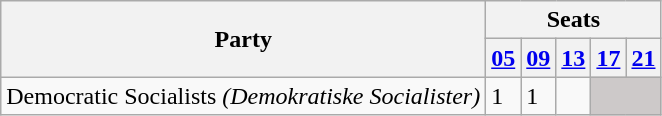<table class="wikitable">
<tr>
<th rowspan="2">Party</th>
<th colspan="11">Seats</th>
</tr>
<tr>
<th><a href='#'>05</a></th>
<th><a href='#'>09</a></th>
<th><a href='#'>13</a></th>
<th><a href='#'>17</a></th>
<th><a href='#'>21</a></th>
</tr>
<tr>
<td>Democratic Socialists <em>(Demokratiske Socialister)</em></td>
<td>1</td>
<td>1</td>
<td></td>
<td style="background:#CDC9C9;" colspan=2></td>
</tr>
</table>
